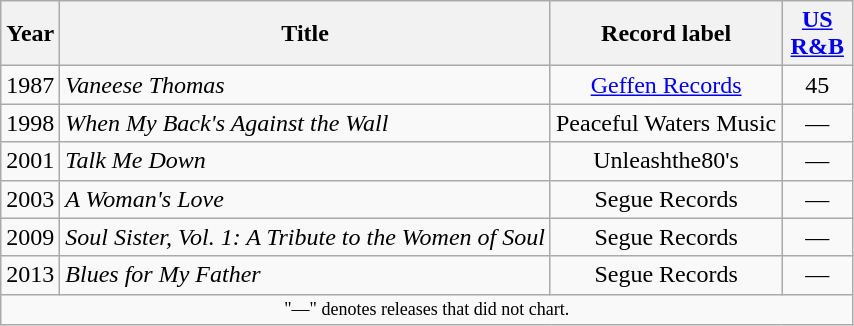<table class="wikitable">
<tr>
<th>Year</th>
<th>Title</th>
<th>Record label</th>
<th width=40><a href='#'>US R&B</a><br></th>
</tr>
<tr>
<td>1987</td>
<td><em>Vaneese Thomas</em></td>
<td style="text-align:center;"><a href='#'>Geffen Records</a></td>
<td style="text-align:center;">45</td>
</tr>
<tr>
<td>1998</td>
<td><em>When My Back's Against the Wall</em></td>
<td style="text-align:center;">Peaceful Waters Music</td>
<td style="text-align:center;">—</td>
</tr>
<tr>
<td>2001</td>
<td><em>Talk Me Down</em></td>
<td style="text-align:center;">Unleashthe80's</td>
<td style="text-align:center;">—</td>
</tr>
<tr>
<td>2003</td>
<td><em>A Woman's Love</em></td>
<td style="text-align:center;">Segue Records</td>
<td style="text-align:center;">—</td>
</tr>
<tr>
<td>2009</td>
<td><em>Soul Sister, Vol. 1: A Tribute to the Women of Soul</em></td>
<td style="text-align:center;">Segue Records</td>
<td style="text-align:center;">—</td>
</tr>
<tr>
<td>2013</td>
<td><em>Blues for My Father</em></td>
<td style="text-align:center;">Segue Records</td>
<td style="text-align:center;">—</td>
</tr>
<tr>
<td colspan="4" style="text-align:center; font-size:9pt;">"—" denotes releases that did not chart.</td>
</tr>
</table>
